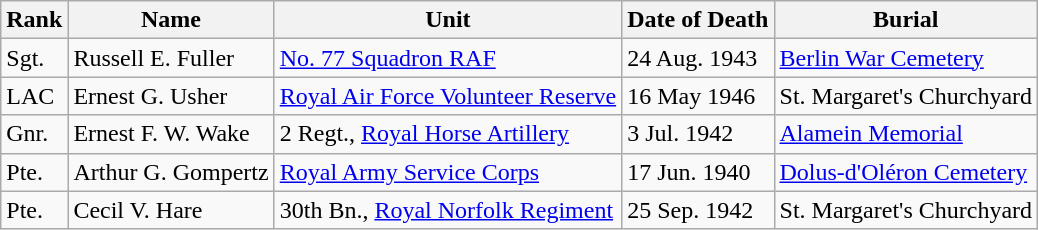<table class="wikitable">
<tr>
<th>Rank</th>
<th>Name</th>
<th>Unit</th>
<th>Date of Death</th>
<th>Burial</th>
</tr>
<tr>
<td>Sgt.</td>
<td>Russell E. Fuller</td>
<td><a href='#'>No. 77 Squadron RAF</a></td>
<td>24 Aug. 1943</td>
<td><a href='#'>Berlin War Cemetery</a></td>
</tr>
<tr>
<td>LAC</td>
<td>Ernest G. Usher</td>
<td><a href='#'>Royal Air Force Volunteer Reserve</a></td>
<td>16 May 1946</td>
<td>St. Margaret's Churchyard</td>
</tr>
<tr>
<td>Gnr.</td>
<td>Ernest F. W. Wake</td>
<td>2 Regt., <a href='#'>Royal Horse Artillery</a></td>
<td>3 Jul. 1942</td>
<td><a href='#'>Alamein Memorial</a></td>
</tr>
<tr>
<td>Pte.</td>
<td>Arthur G. Gompertz</td>
<td><a href='#'>Royal Army Service Corps</a></td>
<td>17 Jun. 1940</td>
<td><a href='#'>Dolus-d'Oléron Cemetery</a></td>
</tr>
<tr>
<td>Pte.</td>
<td>Cecil V. Hare</td>
<td>30th Bn., <a href='#'>Royal Norfolk Regiment</a></td>
<td>25 Sep. 1942</td>
<td>St. Margaret's Churchyard</td>
</tr>
</table>
